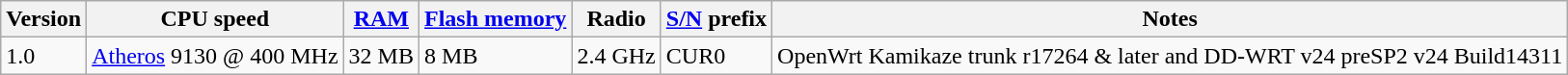<table class="wikitable">
<tr>
<th>Version</th>
<th>CPU speed</th>
<th><a href='#'>RAM</a></th>
<th><a href='#'>Flash memory</a></th>
<th>Radio</th>
<th><a href='#'>S/N</a> prefix</th>
<th>Notes</th>
</tr>
<tr>
<td>1.0</td>
<td><a href='#'>Atheros</a> 9130 @ 400 MHz</td>
<td>32 MB</td>
<td>8 MB</td>
<td>2.4 GHz</td>
<td>CUR0</td>
<td>OpenWrt Kamikaze trunk r17264 & later and DD-WRT v24 preSP2 v24 Build14311</td>
</tr>
</table>
